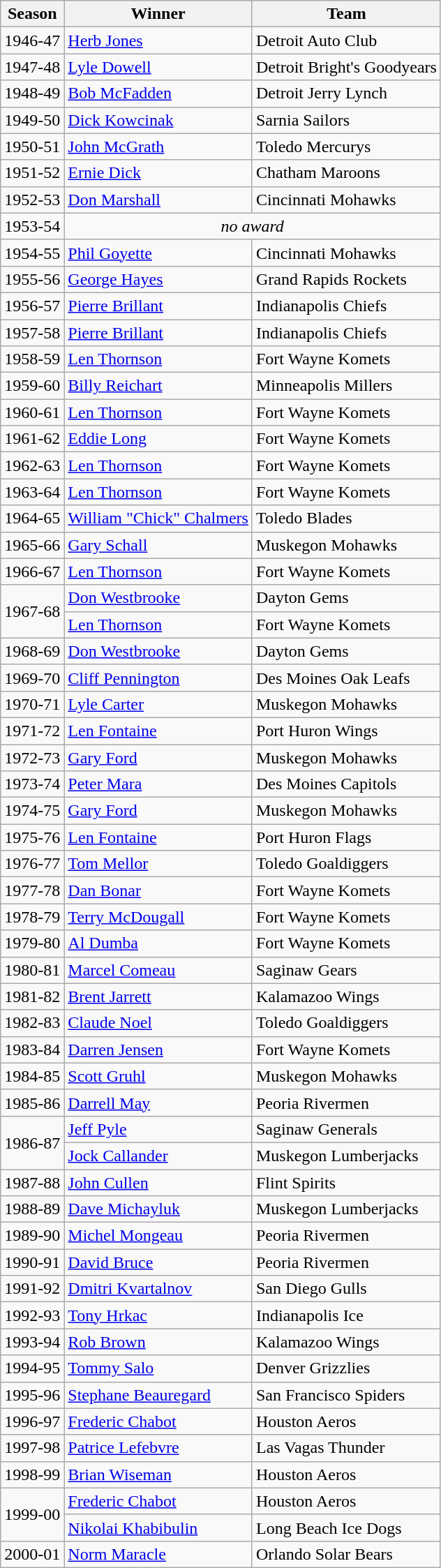<table class="wikitable">
<tr>
<th>Season</th>
<th>Winner</th>
<th>Team</th>
</tr>
<tr>
<td>1946-47</td>
<td><a href='#'>Herb Jones</a></td>
<td>Detroit Auto Club</td>
</tr>
<tr>
<td>1947-48</td>
<td><a href='#'>Lyle Dowell</a></td>
<td>Detroit Bright's Goodyears</td>
</tr>
<tr>
<td>1948-49</td>
<td><a href='#'>Bob McFadden</a></td>
<td>Detroit Jerry Lynch</td>
</tr>
<tr>
<td>1949-50</td>
<td><a href='#'>Dick Kowcinak</a></td>
<td>Sarnia Sailors</td>
</tr>
<tr>
<td>1950-51</td>
<td><a href='#'>John McGrath</a></td>
<td>Toledo Mercurys</td>
</tr>
<tr>
<td>1951-52</td>
<td><a href='#'>Ernie Dick</a></td>
<td>Chatham Maroons</td>
</tr>
<tr>
<td>1952-53</td>
<td><a href='#'>Don Marshall</a></td>
<td>Cincinnati Mohawks</td>
</tr>
<tr>
<td>1953-54</td>
<td align="center" colspan="2"><em>no award</em></td>
</tr>
<tr>
<td>1954-55</td>
<td><a href='#'>Phil Goyette</a></td>
<td>Cincinnati Mohawks</td>
</tr>
<tr>
<td>1955-56</td>
<td><a href='#'>George Hayes</a></td>
<td>Grand Rapids Rockets</td>
</tr>
<tr>
<td>1956-57</td>
<td><a href='#'>Pierre Brillant</a></td>
<td>Indianapolis Chiefs</td>
</tr>
<tr>
<td>1957-58</td>
<td><a href='#'>Pierre Brillant</a></td>
<td>Indianapolis Chiefs</td>
</tr>
<tr>
<td>1958-59</td>
<td><a href='#'>Len Thornson</a></td>
<td>Fort Wayne Komets</td>
</tr>
<tr>
<td>1959-60</td>
<td><a href='#'>Billy Reichart</a></td>
<td>Minneapolis Millers</td>
</tr>
<tr>
<td>1960-61</td>
<td><a href='#'>Len Thornson</a></td>
<td>Fort Wayne Komets</td>
</tr>
<tr>
<td>1961-62</td>
<td><a href='#'>Eddie Long</a></td>
<td>Fort Wayne Komets</td>
</tr>
<tr>
<td>1962-63</td>
<td><a href='#'>Len Thornson</a></td>
<td>Fort Wayne Komets</td>
</tr>
<tr>
<td>1963-64</td>
<td><a href='#'>Len Thornson</a></td>
<td>Fort Wayne Komets</td>
</tr>
<tr>
<td>1964-65</td>
<td><a href='#'>William "Chick" Chalmers</a></td>
<td>Toledo Blades</td>
</tr>
<tr>
<td>1965-66</td>
<td><a href='#'>Gary Schall</a></td>
<td>Muskegon Mohawks</td>
</tr>
<tr>
<td>1966-67</td>
<td><a href='#'>Len Thornson</a></td>
<td>Fort Wayne Komets</td>
</tr>
<tr>
<td rowspan="2">1967-68</td>
<td><a href='#'>Don Westbrooke</a></td>
<td>Dayton Gems</td>
</tr>
<tr>
<td><a href='#'>Len Thornson</a></td>
<td>Fort Wayne Komets</td>
</tr>
<tr>
<td>1968-69</td>
<td><a href='#'>Don Westbrooke</a></td>
<td>Dayton Gems</td>
</tr>
<tr>
<td>1969-70</td>
<td><a href='#'>Cliff Pennington</a></td>
<td>Des Moines Oak Leafs</td>
</tr>
<tr>
<td>1970-71</td>
<td><a href='#'>Lyle Carter</a></td>
<td>Muskegon Mohawks</td>
</tr>
<tr>
<td>1971-72</td>
<td><a href='#'>Len Fontaine</a></td>
<td>Port Huron Wings</td>
</tr>
<tr>
<td>1972-73</td>
<td><a href='#'>Gary Ford</a></td>
<td>Muskegon Mohawks</td>
</tr>
<tr>
<td>1973-74</td>
<td><a href='#'>Peter Mara</a></td>
<td>Des Moines Capitols</td>
</tr>
<tr>
<td>1974-75</td>
<td><a href='#'>Gary Ford</a></td>
<td>Muskegon Mohawks</td>
</tr>
<tr>
<td>1975-76</td>
<td><a href='#'>Len Fontaine</a></td>
<td>Port Huron Flags</td>
</tr>
<tr>
<td>1976-77</td>
<td><a href='#'>Tom Mellor</a></td>
<td>Toledo Goaldiggers</td>
</tr>
<tr>
<td>1977-78</td>
<td><a href='#'>Dan Bonar</a></td>
<td>Fort Wayne Komets</td>
</tr>
<tr>
<td>1978-79</td>
<td><a href='#'>Terry McDougall</a></td>
<td>Fort Wayne Komets</td>
</tr>
<tr>
<td>1979-80</td>
<td><a href='#'>Al Dumba</a></td>
<td>Fort Wayne Komets</td>
</tr>
<tr>
<td>1980-81</td>
<td><a href='#'>Marcel Comeau</a></td>
<td>Saginaw Gears</td>
</tr>
<tr>
<td>1981-82</td>
<td><a href='#'>Brent Jarrett</a></td>
<td>Kalamazoo Wings</td>
</tr>
<tr>
<td>1982-83</td>
<td><a href='#'>Claude Noel</a></td>
<td>Toledo Goaldiggers</td>
</tr>
<tr>
<td>1983-84</td>
<td><a href='#'>Darren Jensen</a></td>
<td>Fort Wayne Komets</td>
</tr>
<tr>
<td>1984-85</td>
<td><a href='#'>Scott Gruhl</a></td>
<td>Muskegon Mohawks</td>
</tr>
<tr>
<td>1985-86</td>
<td><a href='#'>Darrell May</a></td>
<td>Peoria Rivermen</td>
</tr>
<tr>
<td rowspan="2">1986-87</td>
<td><a href='#'>Jeff Pyle</a></td>
<td>Saginaw Generals</td>
</tr>
<tr>
<td><a href='#'>Jock Callander</a></td>
<td>Muskegon Lumberjacks</td>
</tr>
<tr>
<td>1987-88</td>
<td><a href='#'>John Cullen</a></td>
<td>Flint Spirits</td>
</tr>
<tr>
<td>1988-89</td>
<td><a href='#'>Dave Michayluk</a></td>
<td>Muskegon Lumberjacks</td>
</tr>
<tr>
<td>1989-90</td>
<td><a href='#'>Michel Mongeau</a></td>
<td>Peoria Rivermen</td>
</tr>
<tr>
<td>1990-91</td>
<td><a href='#'>David Bruce</a></td>
<td>Peoria Rivermen</td>
</tr>
<tr>
<td>1991-92</td>
<td><a href='#'>Dmitri Kvartalnov</a></td>
<td>San Diego Gulls</td>
</tr>
<tr>
<td>1992-93</td>
<td><a href='#'>Tony Hrkac</a></td>
<td>Indianapolis Ice</td>
</tr>
<tr>
<td>1993-94</td>
<td><a href='#'>Rob Brown</a></td>
<td>Kalamazoo Wings</td>
</tr>
<tr>
<td>1994-95</td>
<td><a href='#'>Tommy Salo</a></td>
<td>Denver Grizzlies</td>
</tr>
<tr>
<td>1995-96</td>
<td><a href='#'>Stephane Beauregard</a></td>
<td>San Francisco Spiders</td>
</tr>
<tr>
<td>1996-97</td>
<td><a href='#'>Frederic Chabot</a></td>
<td>Houston Aeros</td>
</tr>
<tr>
<td>1997-98</td>
<td><a href='#'>Patrice Lefebvre</a></td>
<td>Las Vagas Thunder</td>
</tr>
<tr>
<td>1998-99</td>
<td><a href='#'>Brian Wiseman</a></td>
<td>Houston Aeros</td>
</tr>
<tr>
<td rowspan="2">1999-00</td>
<td><a href='#'>Frederic Chabot</a></td>
<td>Houston Aeros</td>
</tr>
<tr>
<td><a href='#'>Nikolai Khabibulin</a></td>
<td>Long Beach Ice Dogs</td>
</tr>
<tr>
<td>2000-01</td>
<td><a href='#'>Norm Maracle</a></td>
<td>Orlando Solar Bears</td>
</tr>
</table>
